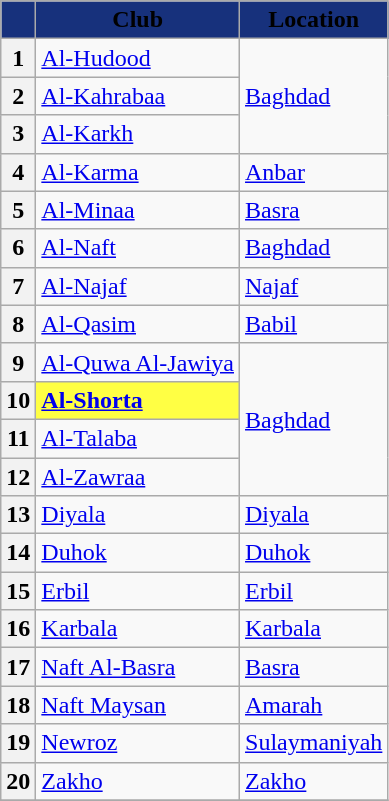<table class="wikitable sortable" style="text-align:left">
<tr>
<th style="background:#17317c;"></th>
<th style="background:#17317c;"><span>Club</span></th>
<th style="background:#17317c;"><span>Location</span></th>
</tr>
<tr>
<th>1</th>
<td><a href='#'>Al-Hudood</a></td>
<td rowspan="3"><a href='#'>Baghdad</a></td>
</tr>
<tr>
<th>2</th>
<td><a href='#'>Al-Kahrabaa</a></td>
</tr>
<tr>
<th>3</th>
<td><a href='#'>Al-Karkh</a></td>
</tr>
<tr>
<th>4</th>
<td><a href='#'>Al-Karma</a></td>
<td><a href='#'>Anbar</a></td>
</tr>
<tr>
<th>5</th>
<td><a href='#'>Al-Minaa</a></td>
<td><a href='#'>Basra</a></td>
</tr>
<tr>
<th>6</th>
<td><a href='#'>Al-Naft</a></td>
<td><a href='#'>Baghdad</a></td>
</tr>
<tr>
<th>7</th>
<td><a href='#'>Al-Najaf</a></td>
<td><a href='#'>Najaf</a></td>
</tr>
<tr>
<th>8</th>
<td><a href='#'>Al-Qasim</a></td>
<td><a href='#'>Babil</a></td>
</tr>
<tr>
<th>9</th>
<td><a href='#'>Al-Quwa Al-Jawiya</a></td>
<td rowspan="4"><a href='#'>Baghdad</a></td>
</tr>
<tr>
<th>10</th>
<td bgcolor=#ffff44><strong><a href='#'>Al-Shorta</a></strong></td>
</tr>
<tr>
<th>11</th>
<td><a href='#'>Al-Talaba</a></td>
</tr>
<tr>
<th>12</th>
<td><a href='#'>Al-Zawraa</a></td>
</tr>
<tr>
<th>13</th>
<td><a href='#'>Diyala</a></td>
<td><a href='#'>Diyala</a></td>
</tr>
<tr>
<th>14</th>
<td><a href='#'>Duhok</a></td>
<td><a href='#'>Duhok</a></td>
</tr>
<tr>
<th>15</th>
<td><a href='#'>Erbil</a></td>
<td><a href='#'>Erbil</a></td>
</tr>
<tr>
<th>16</th>
<td><a href='#'>Karbala</a></td>
<td><a href='#'>Karbala</a></td>
</tr>
<tr>
<th>17</th>
<td><a href='#'>Naft Al-Basra</a></td>
<td><a href='#'>Basra</a></td>
</tr>
<tr>
<th>18</th>
<td><a href='#'>Naft Maysan</a></td>
<td><a href='#'>Amarah</a></td>
</tr>
<tr>
<th>19</th>
<td><a href='#'>Newroz</a></td>
<td><a href='#'>Sulaymaniyah</a></td>
</tr>
<tr>
<th>20</th>
<td><a href='#'>Zakho</a></td>
<td><a href='#'>Zakho</a></td>
</tr>
<tr>
</tr>
</table>
